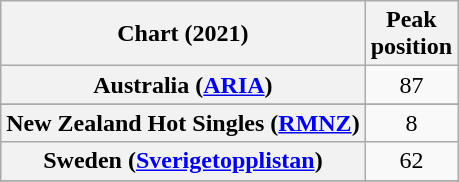<table class="wikitable sortable plainrowheaders" style="text-align:center">
<tr>
<th scope="col">Chart (2021)</th>
<th scope="col">Peak<br>position</th>
</tr>
<tr>
<th scope="row">Australia (<a href='#'>ARIA</a>)</th>
<td>87</td>
</tr>
<tr>
</tr>
<tr>
</tr>
<tr>
</tr>
<tr>
<th scope="row">New Zealand Hot Singles (<a href='#'>RMNZ</a>)</th>
<td>8</td>
</tr>
<tr>
<th scope="row">Sweden (<a href='#'>Sverigetopplistan</a>)</th>
<td>62</td>
</tr>
<tr>
</tr>
<tr>
</tr>
</table>
